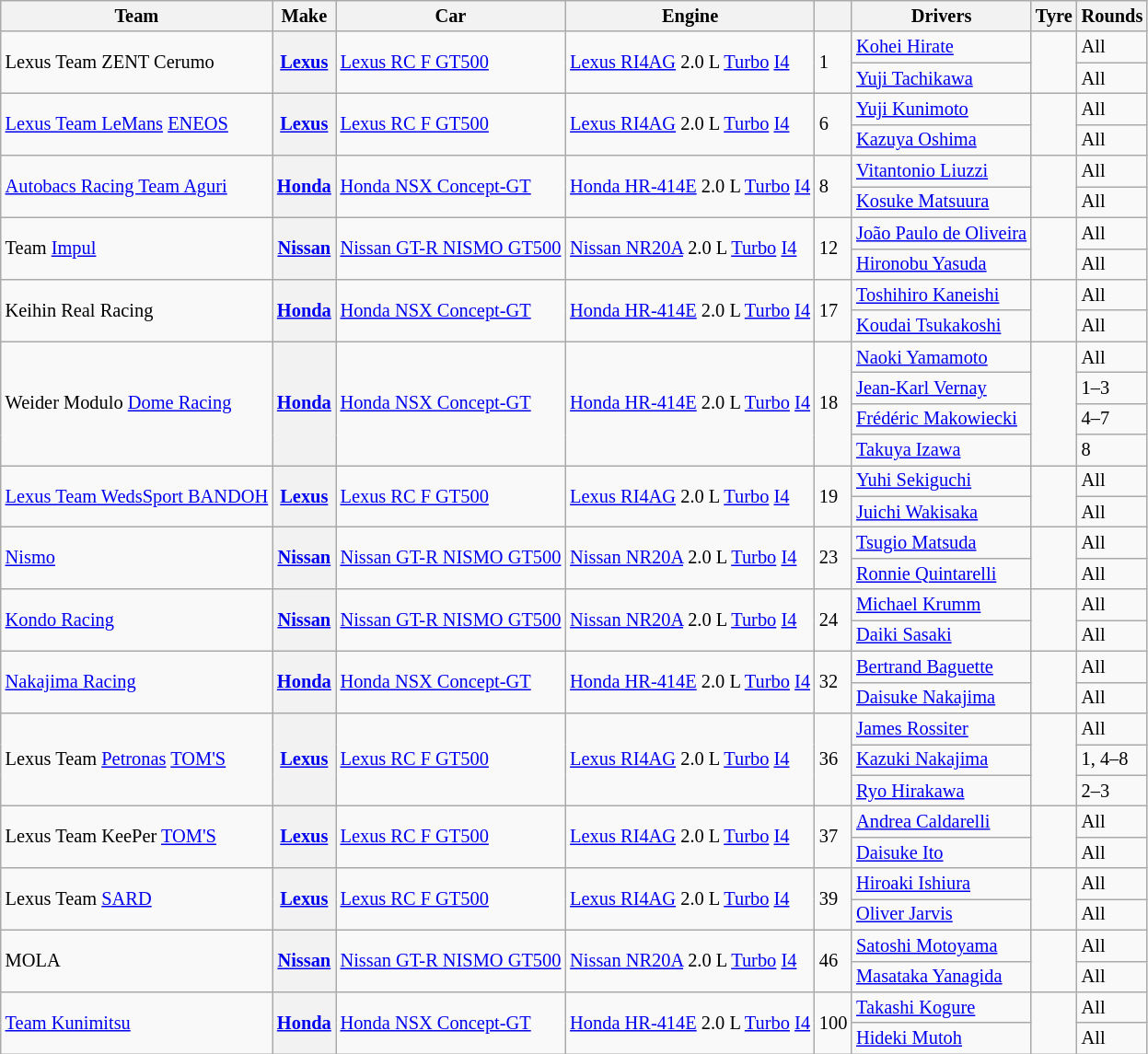<table class="wikitable" style="font-size: 85%;">
<tr>
<th>Team</th>
<th>Make</th>
<th>Car</th>
<th>Engine</th>
<th></th>
<th>Drivers</th>
<th>Tyre</th>
<th>Rounds</th>
</tr>
<tr>
<td rowspan=2> Lexus Team ZENT Cerumo</td>
<th rowspan=2><a href='#'>Lexus</a></th>
<td rowspan=2><a href='#'>Lexus RC F GT500</a></td>
<td rowspan=2><a href='#'>Lexus RI4AG</a> 2.0 L <a href='#'>Turbo</a> <a href='#'>I4</a></td>
<td rowspan=2>1</td>
<td> <a href='#'>Kohei Hirate</a></td>
<td align=center rowspan=2></td>
<td>All</td>
</tr>
<tr>
<td> <a href='#'>Yuji Tachikawa</a></td>
<td>All</td>
</tr>
<tr>
<td rowspan=2> <a href='#'>Lexus Team LeMans</a> <a href='#'>ENEOS</a></td>
<th rowspan=2><a href='#'>Lexus</a></th>
<td rowspan=2><a href='#'>Lexus RC F GT500</a></td>
<td rowspan=2><a href='#'>Lexus RI4AG</a> 2.0 L <a href='#'>Turbo</a> <a href='#'>I4</a></td>
<td rowspan=2>6</td>
<td> <a href='#'>Yuji Kunimoto</a></td>
<td align=center rowspan=2></td>
<td>All</td>
</tr>
<tr>
<td> <a href='#'>Kazuya Oshima</a></td>
<td>All</td>
</tr>
<tr>
<td rowspan=2> <a href='#'>Autobacs Racing Team Aguri</a></td>
<th rowspan=2><a href='#'>Honda</a></th>
<td rowspan=2><a href='#'>Honda NSX Concept-GT</a></td>
<td rowspan=2><a href='#'>Honda HR-414E</a> 2.0 L <a href='#'>Turbo</a> <a href='#'>I4</a></td>
<td rowspan=2>8</td>
<td> <a href='#'>Vitantonio Liuzzi</a></td>
<td align=center rowspan=2></td>
<td>All</td>
</tr>
<tr>
<td> <a href='#'>Kosuke Matsuura</a></td>
<td>All</td>
</tr>
<tr>
<td rowspan=2> Team <a href='#'>Impul</a></td>
<th rowspan=2><a href='#'>Nissan</a></th>
<td rowspan=2><a href='#'>Nissan GT-R NISMO GT500</a></td>
<td rowspan=2><a href='#'>Nissan NR20A</a> 2.0 L <a href='#'>Turbo</a> <a href='#'>I4</a></td>
<td rowspan=2>12</td>
<td> <a href='#'>João Paulo de Oliveira</a></td>
<td align=center rowspan=2></td>
<td>All</td>
</tr>
<tr>
<td> <a href='#'>Hironobu Yasuda</a></td>
<td>All</td>
</tr>
<tr>
<td rowspan=2> Keihin Real Racing</td>
<th rowspan=2><a href='#'>Honda</a></th>
<td rowspan=2><a href='#'>Honda NSX Concept-GT</a></td>
<td rowspan=2><a href='#'>Honda HR-414E</a> 2.0 L <a href='#'>Turbo</a> <a href='#'>I4</a></td>
<td rowspan=2>17</td>
<td> <a href='#'>Toshihiro Kaneishi</a></td>
<td align=center rowspan=2></td>
<td>All</td>
</tr>
<tr>
<td> <a href='#'>Koudai Tsukakoshi</a></td>
<td>All</td>
</tr>
<tr>
<td rowspan=4> Weider Modulo <a href='#'>Dome Racing</a></td>
<th rowspan=4><a href='#'>Honda</a></th>
<td rowspan=4><a href='#'>Honda NSX Concept-GT</a></td>
<td rowspan=4><a href='#'>Honda HR-414E</a> 2.0 L <a href='#'>Turbo</a> <a href='#'>I4</a></td>
<td rowspan=4>18</td>
<td> <a href='#'>Naoki Yamamoto</a></td>
<td align=center rowspan=4></td>
<td>All</td>
</tr>
<tr>
<td> <a href='#'>Jean-Karl Vernay</a></td>
<td>1–3</td>
</tr>
<tr>
<td> <a href='#'>Frédéric Makowiecki</a></td>
<td>4–7</td>
</tr>
<tr>
<td> <a href='#'>Takuya Izawa</a></td>
<td>8</td>
</tr>
<tr>
<td rowspan=2> <a href='#'>Lexus Team WedsSport BANDOH</a></td>
<th rowspan=2><a href='#'>Lexus</a></th>
<td rowspan=2><a href='#'>Lexus RC F GT500</a></td>
<td rowspan=2><a href='#'>Lexus RI4AG</a> 2.0 L <a href='#'>Turbo</a> <a href='#'>I4</a></td>
<td rowspan=2>19</td>
<td> <a href='#'>Yuhi Sekiguchi</a></td>
<td align=center rowspan=2></td>
<td>All</td>
</tr>
<tr>
<td> <a href='#'>Juichi Wakisaka</a></td>
<td>All</td>
</tr>
<tr>
<td rowspan=2> <a href='#'>Nismo</a></td>
<th rowspan=2><a href='#'>Nissan</a></th>
<td rowspan=2><a href='#'>Nissan GT-R NISMO GT500</a></td>
<td rowspan=2><a href='#'>Nissan NR20A</a> 2.0 L <a href='#'>Turbo</a> <a href='#'>I4</a></td>
<td rowspan=2>23</td>
<td> <a href='#'>Tsugio Matsuda</a></td>
<td align=center rowspan=2></td>
<td>All</td>
</tr>
<tr>
<td> <a href='#'>Ronnie Quintarelli</a></td>
<td>All</td>
</tr>
<tr>
<td rowspan=2> <a href='#'>Kondo Racing</a></td>
<th rowspan=2><a href='#'>Nissan</a></th>
<td rowspan=2><a href='#'>Nissan GT-R NISMO GT500</a></td>
<td rowspan=2><a href='#'>Nissan NR20A</a> 2.0 L <a href='#'>Turbo</a> <a href='#'>I4</a></td>
<td rowspan=2>24</td>
<td> <a href='#'>Michael Krumm</a></td>
<td align=center rowspan=2></td>
<td>All</td>
</tr>
<tr>
<td> <a href='#'>Daiki Sasaki</a></td>
<td>All</td>
</tr>
<tr>
<td rowspan=2> <a href='#'>Nakajima Racing</a></td>
<th rowspan=2><a href='#'>Honda</a></th>
<td rowspan=2><a href='#'>Honda NSX Concept-GT</a></td>
<td rowspan=2><a href='#'>Honda HR-414E</a> 2.0 L <a href='#'>Turbo</a> <a href='#'>I4</a></td>
<td rowspan=2>32</td>
<td> <a href='#'>Bertrand Baguette</a></td>
<td align=center rowspan=2></td>
<td>All</td>
</tr>
<tr>
<td> <a href='#'>Daisuke Nakajima</a></td>
<td>All</td>
</tr>
<tr>
<td rowspan=3> Lexus Team <a href='#'>Petronas</a> <a href='#'>TOM'S</a></td>
<th rowspan=3><a href='#'>Lexus</a></th>
<td rowspan=3><a href='#'>Lexus RC F GT500</a></td>
<td rowspan=3><a href='#'>Lexus RI4AG</a> 2.0 L <a href='#'>Turbo</a> <a href='#'>I4</a></td>
<td rowspan=3>36</td>
<td> <a href='#'>James Rossiter</a></td>
<td align=center rowspan=3></td>
<td>All</td>
</tr>
<tr>
<td> <a href='#'>Kazuki Nakajima</a></td>
<td>1, 4–8</td>
</tr>
<tr>
<td> <a href='#'>Ryo Hirakawa</a></td>
<td>2–3</td>
</tr>
<tr>
<td rowspan=2> Lexus Team KeePer <a href='#'>TOM'S</a></td>
<th rowspan=2><a href='#'>Lexus</a></th>
<td rowspan=2><a href='#'>Lexus RC F GT500</a></td>
<td rowspan=2><a href='#'>Lexus RI4AG</a> 2.0 L <a href='#'>Turbo</a> <a href='#'>I4</a></td>
<td rowspan=2>37</td>
<td> <a href='#'>Andrea Caldarelli</a></td>
<td align=center rowspan=2></td>
<td>All</td>
</tr>
<tr>
<td> <a href='#'>Daisuke Ito</a></td>
<td>All</td>
</tr>
<tr>
<td rowspan=2> Lexus Team <a href='#'>SARD</a></td>
<th rowspan=2><a href='#'>Lexus</a></th>
<td rowspan=2><a href='#'>Lexus RC F GT500</a></td>
<td rowspan=2><a href='#'>Lexus RI4AG</a> 2.0 L <a href='#'>Turbo</a> <a href='#'>I4</a></td>
<td rowspan=2>39</td>
<td> <a href='#'>Hiroaki Ishiura</a></td>
<td align=center rowspan=2></td>
<td>All</td>
</tr>
<tr>
<td> <a href='#'>Oliver Jarvis</a></td>
<td>All</td>
</tr>
<tr>
<td rowspan=2> MOLA</td>
<th rowspan=2><a href='#'>Nissan</a></th>
<td rowspan=2><a href='#'>Nissan GT-R NISMO GT500</a></td>
<td rowspan=2><a href='#'>Nissan NR20A</a> 2.0 L <a href='#'>Turbo</a> <a href='#'>I4</a></td>
<td rowspan=2>46</td>
<td> <a href='#'>Satoshi Motoyama</a></td>
<td align=center rowspan=2></td>
<td>All</td>
</tr>
<tr>
<td> <a href='#'>Masataka Yanagida</a></td>
<td>All</td>
</tr>
<tr>
<td rowspan=2> <a href='#'>Team Kunimitsu</a></td>
<th rowspan=2><a href='#'>Honda</a></th>
<td rowspan=2><a href='#'>Honda NSX Concept-GT</a></td>
<td rowspan=2><a href='#'>Honda HR-414E</a> 2.0 L <a href='#'>Turbo</a> <a href='#'>I4</a></td>
<td rowspan=2>100</td>
<td> <a href='#'>Takashi Kogure</a></td>
<td align=center rowspan=2></td>
<td>All</td>
</tr>
<tr>
<td> <a href='#'>Hideki Mutoh</a></td>
<td>All</td>
</tr>
</table>
